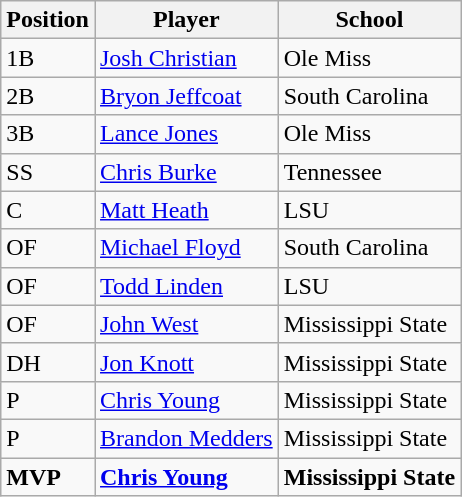<table class="wikitable">
<tr>
<th>Position</th>
<th>Player</th>
<th>School</th>
</tr>
<tr>
<td>1B</td>
<td><a href='#'>Josh Christian</a></td>
<td>Ole Miss</td>
</tr>
<tr>
<td>2B</td>
<td><a href='#'>Bryon Jeffcoat</a></td>
<td>South Carolina</td>
</tr>
<tr>
<td>3B</td>
<td><a href='#'>Lance Jones</a></td>
<td>Ole Miss</td>
</tr>
<tr>
<td>SS</td>
<td><a href='#'>Chris Burke</a></td>
<td>Tennessee</td>
</tr>
<tr>
<td>C</td>
<td><a href='#'>Matt Heath</a></td>
<td>LSU</td>
</tr>
<tr>
<td>OF</td>
<td><a href='#'>Michael Floyd</a></td>
<td>South Carolina</td>
</tr>
<tr>
<td>OF</td>
<td><a href='#'>Todd Linden</a></td>
<td>LSU</td>
</tr>
<tr>
<td>OF</td>
<td><a href='#'>John West</a></td>
<td>Mississippi State</td>
</tr>
<tr>
<td>DH</td>
<td><a href='#'>Jon Knott</a></td>
<td>Mississippi State</td>
</tr>
<tr>
<td>P</td>
<td><a href='#'>Chris Young</a></td>
<td>Mississippi State</td>
</tr>
<tr>
<td>P</td>
<td><a href='#'>Brandon Medders</a></td>
<td>Mississippi State</td>
</tr>
<tr>
<td><strong>MVP</strong></td>
<td><strong><a href='#'>Chris Young</a></strong></td>
<td><strong>Mississippi State</strong></td>
</tr>
</table>
